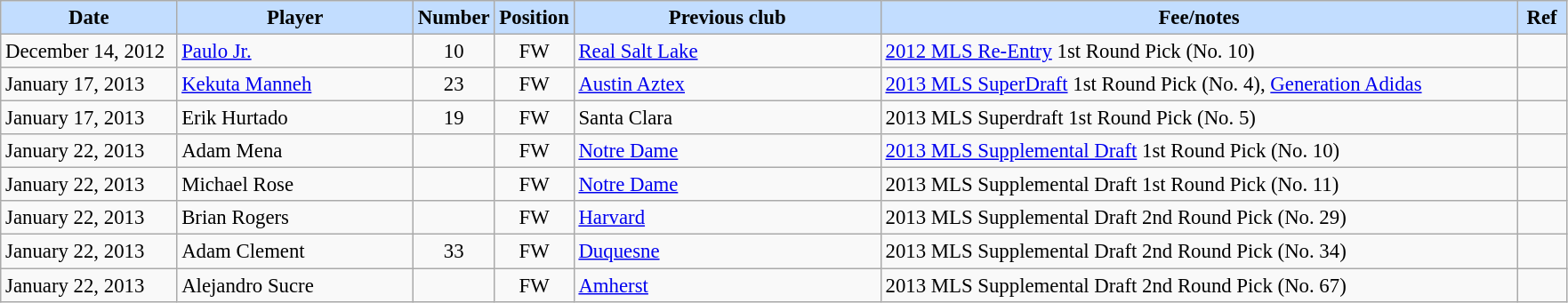<table class="wikitable" style="text-align:left; font-size:95%;">
<tr>
<th style="background:#c2ddff; width:125px;">Date</th>
<th style="background:#c2ddff; width:170px;">Player</th>
<th style="background:#c2ddff; width:50px;">Number</th>
<th style="background:#c2ddff; width:50px;">Position</th>
<th style="background:#c2ddff; width:223px;">Previous club</th>
<th style="background:#c2ddff; width:470px;">Fee/notes</th>
<th style="background:#c2ddff; width:30px;">Ref</th>
</tr>
<tr>
<td>December 14, 2012</td>
<td> <a href='#'>Paulo Jr.</a></td>
<td align=center>10</td>
<td align=center>FW</td>
<td> <a href='#'>Real Salt Lake</a></td>
<td><a href='#'>2012 MLS Re-Entry</a> 1st Round Pick (No. 10)</td>
<td></td>
</tr>
<tr>
<td>January 17, 2013</td>
<td> <a href='#'>Kekuta Manneh</a></td>
<td align=center>23</td>
<td align=center>FW</td>
<td> <a href='#'>Austin Aztex</a></td>
<td><a href='#'>2013 MLS SuperDraft</a> 1st Round Pick (No. 4), <a href='#'>Generation Adidas</a></td>
<td></td>
</tr>
<tr>
<td>January 17, 2013</td>
<td> Erik Hurtado</td>
<td align=center>19</td>
<td align=center>FW</td>
<td> Santa Clara</td>
<td>2013 MLS Superdraft 1st Round Pick (No. 5)</td>
<td></td>
</tr>
<tr>
<td>January 22, 2013</td>
<td> Adam Mena</td>
<td align=center></td>
<td align=center>FW</td>
<td> <a href='#'>Notre Dame</a></td>
<td><a href='#'>2013 MLS Supplemental Draft</a> 1st Round Pick (No. 10)</td>
<td></td>
</tr>
<tr>
<td>January 22, 2013</td>
<td> Michael Rose</td>
<td align=center></td>
<td align=center>FW</td>
<td> <a href='#'>Notre Dame</a></td>
<td>2013 MLS Supplemental Draft 1st Round Pick (No. 11)</td>
<td></td>
</tr>
<tr>
<td>January 22, 2013</td>
<td> Brian Rogers</td>
<td align=center></td>
<td align=center>FW</td>
<td> <a href='#'>Harvard</a></td>
<td>2013 MLS Supplemental Draft 2nd Round Pick (No. 29)</td>
<td></td>
</tr>
<tr>
<td>January 22, 2013</td>
<td> Adam Clement</td>
<td align=center>33</td>
<td align=center>FW</td>
<td> <a href='#'>Duquesne</a></td>
<td>2013 MLS Supplemental Draft 2nd Round Pick (No. 34)</td>
<td></td>
</tr>
<tr>
<td>January 22, 2013</td>
<td> Alejandro Sucre</td>
<td align=center></td>
<td align=center>FW</td>
<td> <a href='#'>Amherst</a></td>
<td>2013 MLS Supplemental Draft 2nd Round Pick (No. 67)</td>
<td></td>
</tr>
</table>
